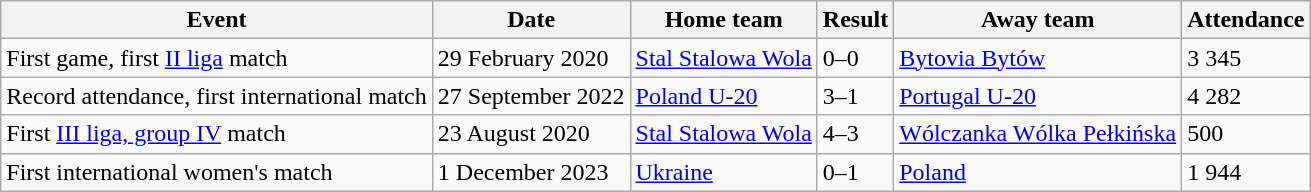<table class="wikitable">
<tr>
<th>Event</th>
<th>Date</th>
<th>Home team</th>
<th>Result</th>
<th>Away team</th>
<th>Attendance</th>
</tr>
<tr>
<td>First game, first <a href='#'>II liga</a> match</td>
<td>29 February 2020</td>
<td><a href='#'>Stal Stalowa Wola</a></td>
<td>0–0</td>
<td><a href='#'>Bytovia Bytów</a></td>
<td>3 345</td>
</tr>
<tr>
<td>Record attendance, first international match</td>
<td>27 September 2022</td>
<td><a href='#'>Poland U-20</a></td>
<td>3–1</td>
<td><a href='#'>Portugal U-20</a></td>
<td>4 282</td>
</tr>
<tr>
<td>First <a href='#'>III liga, group IV</a> match</td>
<td>23 August 2020</td>
<td><a href='#'>Stal Stalowa Wola</a></td>
<td>4–3</td>
<td><a href='#'>Wólczanka Wólka Pełkińska</a></td>
<td>500</td>
</tr>
<tr>
<td>First international women's match</td>
<td>1 December 2023</td>
<td><a href='#'>Ukraine</a></td>
<td>0–1</td>
<td><a href='#'>Poland</a></td>
<td>1 944</td>
</tr>
</table>
